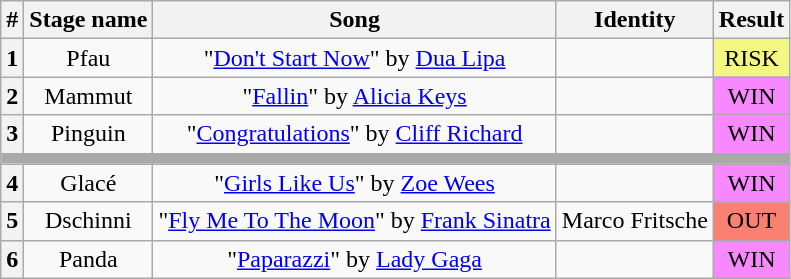<table class="wikitable plainrowheaders" style="text-align: center">
<tr>
<th>#</th>
<th>Stage name</th>
<th>Song</th>
<th>Identity</th>
<th>Result</th>
</tr>
<tr>
<th>1</th>
<td>Pfau</td>
<td>"<a href='#'>Don't Start Now</a>" by <a href='#'>Dua Lipa</a></td>
<td></td>
<td bgcolor="#F3F781">RISK</td>
</tr>
<tr>
<th>2</th>
<td>Mammut</td>
<td>"<a href='#'>Fallin</a>" by <a href='#'>Alicia Keys</a></td>
<td></td>
<td bgcolor=#F888FD>WIN</td>
</tr>
<tr>
<th>3</th>
<td>Pinguin</td>
<td>"<a href='#'>Congratulations</a>" by <a href='#'>Cliff Richard</a></td>
<td></td>
<td bgcolor=#F888FD>WIN</td>
</tr>
<tr>
<td colspan="5" style="background:darkgray"></td>
</tr>
<tr>
<th>4</th>
<td>Glacé</td>
<td>"<a href='#'>Girls Like Us</a>" by <a href='#'>Zoe Wees</a></td>
<td></td>
<td bgcolor="F888FD">WIN</td>
</tr>
<tr>
<th>5</th>
<td>Dschinni</td>
<td>"<a href='#'>Fly Me To The Moon</a>" by <a href='#'>Frank Sinatra</a></td>
<td>Marco Fritsche</td>
<td bgcolor=salmon>OUT</td>
</tr>
<tr>
<th>6</th>
<td>Panda</td>
<td>"<a href='#'>Paparazzi</a>" by <a href='#'>Lady Gaga</a></td>
<td></td>
<td bgcolor="F888FD">WIN</td>
</tr>
</table>
